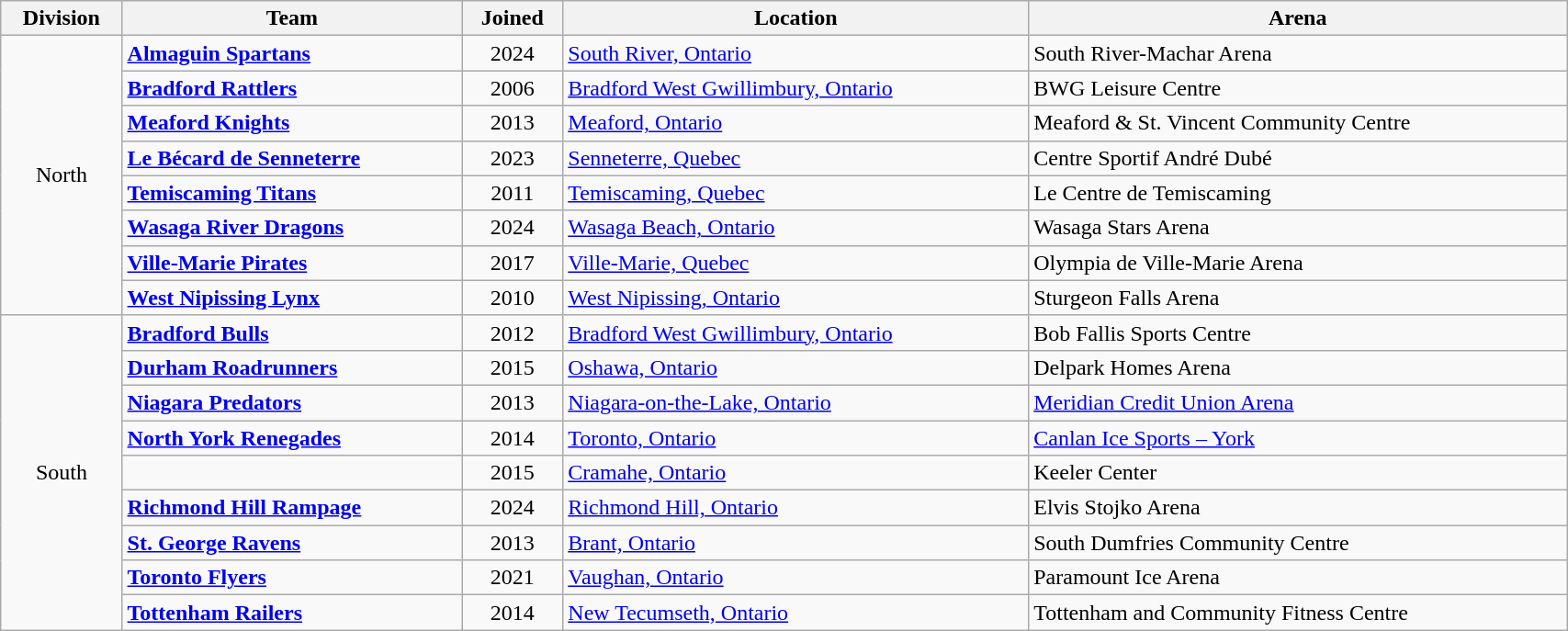<table class="wikitable sortable"  width="90%">
<tr>
<th>Division</th>
<th>Team</th>
<th>Joined</th>
<th>Location</th>
<th>Arena</th>
</tr>
<tr>
<td rowspan="8" align=center>North</td>
<td><strong><a href='#'>Almaguin Spartans</a></strong></td>
<td align=center>2024</td>
<td><a href='#'>South River, Ontario</a></td>
<td>South River-Machar Arena</td>
</tr>
<tr>
<td><strong><a href='#'>Bradford Rattlers</a></strong></td>
<td align=center>2006</td>
<td><a href='#'>Bradford West Gwillimbury, Ontario</a></td>
<td>BWG Leisure Centre</td>
</tr>
<tr>
<td><strong><a href='#'>Meaford Knights</a></strong></td>
<td align="center">2013</td>
<td><a href='#'>Meaford, Ontario</a></td>
<td>Meaford & St. Vincent Community Centre</td>
</tr>
<tr>
<td><strong><a href='#'>Le Bécard de Senneterre</a></strong></td>
<td align="center">2023</td>
<td><a href='#'>Senneterre, Quebec</a></td>
<td>Centre Sportif André Dubé</td>
</tr>
<tr>
<td><strong><a href='#'>Temiscaming Titans</a></strong></td>
<td align=center>2011</td>
<td><a href='#'>Temiscaming, Quebec</a></td>
<td>Le Centre de Temiscaming</td>
</tr>
<tr>
<td><strong><a href='#'>Wasaga River Dragons</a></strong></td>
<td align=center>2024</td>
<td><a href='#'>Wasaga Beach, Ontario</a></td>
<td>Wasaga Stars Arena</td>
</tr>
<tr>
<td><strong><a href='#'>Ville-Marie Pirates</a></strong></td>
<td align=center>2017</td>
<td><a href='#'>Ville-Marie, Quebec</a></td>
<td>Olympia de Ville-Marie Arena</td>
</tr>
<tr>
<td><strong><a href='#'>West Nipissing Lynx</a></strong></td>
<td align=center>2010</td>
<td><a href='#'>West Nipissing, Ontario</a></td>
<td>Sturgeon Falls Arena</td>
</tr>
<tr>
<td rowspan="9"  align=center>South</td>
<td><strong><a href='#'>Bradford Bulls</a></strong></td>
<td align=center>2012</td>
<td><a href='#'>Bradford West Gwillimbury, Ontario</a></td>
<td>Bob Fallis Sports Centre</td>
</tr>
<tr>
<td><strong><a href='#'>Durham Roadrunners</a></strong></td>
<td align=center>2015</td>
<td><a href='#'>Oshawa, Ontario</a></td>
<td>Delpark Homes Arena</td>
</tr>
<tr>
<td><strong><a href='#'>Niagara Predators</a></strong></td>
<td align=center>2013</td>
<td><a href='#'>Niagara-on-the-Lake, Ontario</a></td>
<td><a href='#'>Meridian Credit Union Arena</a></td>
</tr>
<tr>
<td><strong><a href='#'>North York Renegades</a></strong></td>
<td align=center>2014</td>
<td><a href='#'>Toronto, Ontario</a></td>
<td><a href='#'>Canlan Ice Sports – York</a></td>
</tr>
<tr>
<td><strong></strong></td>
<td align="center">2015</td>
<td><a href='#'>Cramahe, Ontario</a></td>
<td>Keeler Center</td>
</tr>
<tr>
<td><strong><a href='#'>Richmond Hill Rampage</a></strong></td>
<td align="center">2024</td>
<td><a href='#'>Richmond Hill, Ontario</a></td>
<td>Elvis Stojko Arena</td>
</tr>
<tr>
<td><strong><a href='#'>St. George Ravens</a></strong></td>
<td align=center>2013</td>
<td><a href='#'>Brant, Ontario</a></td>
<td>South Dumfries Community Centre</td>
</tr>
<tr>
<td><strong><a href='#'>Toronto Flyers</a></strong></td>
<td align=center>2021</td>
<td><a href='#'>Vaughan, Ontario</a></td>
<td>Paramount Ice Arena</td>
</tr>
<tr>
<td><strong><a href='#'>Tottenham Railers</a></strong></td>
<td align=center>2014</td>
<td><a href='#'>New Tecumseth, Ontario</a></td>
<td>Tottenham and Community Fitness Centre</td>
</tr>
</table>
